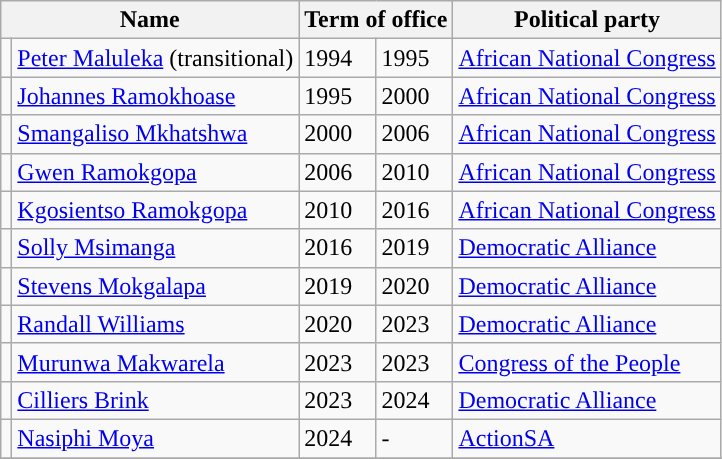<table class="wikitable">
<tr>
<th colspan=2>Name</th>
<th colspan=2>Term of office</th>
<th>Political party</th>
</tr>
<tr>
<td style="background-color: "></td>
<td><a href='#'>Peter Maluleka</a> (transitional)</td>
<td>1994</td>
<td>1995</td>
<td><a href='#'>African National Congress</a></td>
</tr>
<tr>
<td style="background-color: "></td>
<td><a href='#'>Johannes Ramokhoase</a></td>
<td>1995</td>
<td>2000</td>
<td><a href='#'>African National Congress</a></td>
</tr>
<tr>
<td style="background-color: "></td>
<td><a href='#'>Smangaliso Mkhatshwa</a></td>
<td>2000</td>
<td>2006</td>
<td><a href='#'>African National Congress</a></td>
</tr>
<tr>
<td style="background-color: "></td>
<td><a href='#'>Gwen Ramokgopa</a></td>
<td>2006</td>
<td>2010</td>
<td><a href='#'>African National Congress</a></td>
</tr>
<tr>
<td style="background-color: "></td>
<td><a href='#'>Kgosientso Ramokgopa</a></td>
<td>2010</td>
<td>2016</td>
<td><a href='#'>African National Congress</a></td>
</tr>
<tr>
<td style="background-color: "></td>
<td><a href='#'>Solly Msimanga</a></td>
<td>2016</td>
<td>2019</td>
<td><a href='#'>Democratic Alliance</a></td>
</tr>
<tr>
<td style="background-color: "></td>
<td><a href='#'>Stevens Mokgalapa</a></td>
<td>2019</td>
<td>2020</td>
<td><a href='#'>Democratic Alliance</a></td>
</tr>
<tr>
<td style="background-color: "></td>
<td><a href='#'>Randall Williams</a></td>
<td>2020</td>
<td>2023</td>
<td><a href='#'>Democratic Alliance</a></td>
</tr>
<tr>
<td style="background-color: "></td>
<td><a href='#'>Murunwa Makwarela</a></td>
<td>2023</td>
<td>2023</td>
<td><a href='#'>Congress of the People</a></td>
</tr>
<tr>
<td style="background-color: "></td>
<td><a href='#'>Cilliers Brink</a></td>
<td>2023</td>
<td>2024</td>
<td><a href='#'>Democratic Alliance</a></td>
</tr>
<tr>
<td style="background-color: "></td>
<td><a href='#'>Nasiphi Moya</a></td>
<td>2024</td>
<td>-</td>
<td><a href='#'>ActionSA</a></td>
</tr>
<tr>
</tr>
</table>
